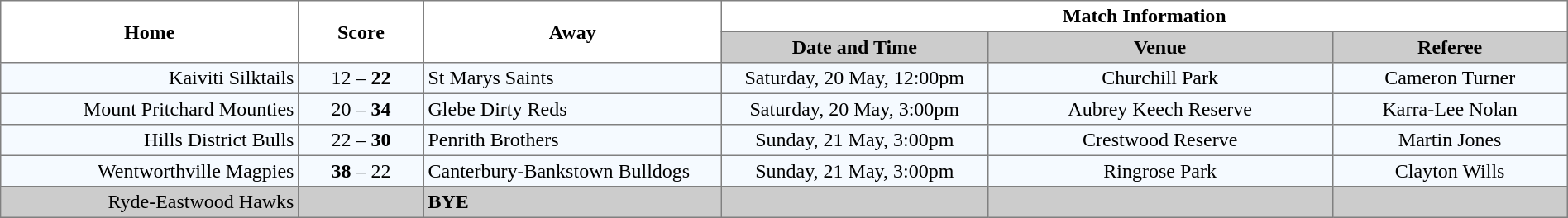<table width="100%" cellspacing="0" cellpadding="3" border="1" style="border-collapse:collapse;  text-align:center;">
<tr>
<th rowspan="2" width="19%">Home</th>
<th rowspan="2" width="8%">Score</th>
<th rowspan="2" width="19%">Away</th>
<th colspan="3">Match Information</th>
</tr>
<tr style="background:#CCCCCC">
<th width="17%">Date and Time</th>
<th width="22%">Venue</th>
<th width="50%">Referee</th>
</tr>
<tr style="text-align:center; background:#f5faff;">
<td align="right">Kaiviti Silktails </td>
<td>12 – <strong>22</strong></td>
<td align="left"> St Marys Saints</td>
<td>Saturday, 20 May, 12:00pm</td>
<td>Churchill Park</td>
<td>Cameron Turner</td>
</tr>
<tr style="text-align:center; background:#f5faff;">
<td align="right">Mount Pritchard Mounties </td>
<td>20 – <strong>34</strong></td>
<td align="left"> Glebe Dirty Reds</td>
<td>Saturday, 20 May, 3:00pm</td>
<td>Aubrey Keech Reserve</td>
<td>Karra-Lee Nolan</td>
</tr>
<tr style="text-align:center; background:#f5faff;">
<td align="right">Hills District Bulls </td>
<td>22 – <strong>30</strong></td>
<td align="left"> Penrith Brothers</td>
<td>Sunday, 21 May, 3:00pm</td>
<td>Crestwood Reserve</td>
<td>Martin Jones</td>
</tr>
<tr style="text-align:center; background:#f5faff;">
<td align="right">Wentworthville Magpies </td>
<td><strong>38</strong> – 22</td>
<td align="left"> Canterbury-Bankstown Bulldogs</td>
<td>Sunday, 21 May, 3:00pm</td>
<td>Ringrose Park</td>
<td>Clayton Wills</td>
</tr>
<tr style="text-align:center; background:#CCCCCC;">
<td align="right">Ryde-Eastwood Hawks </td>
<td></td>
<td align="left"><strong>BYE</strong></td>
<td></td>
<td></td>
<td></td>
</tr>
</table>
